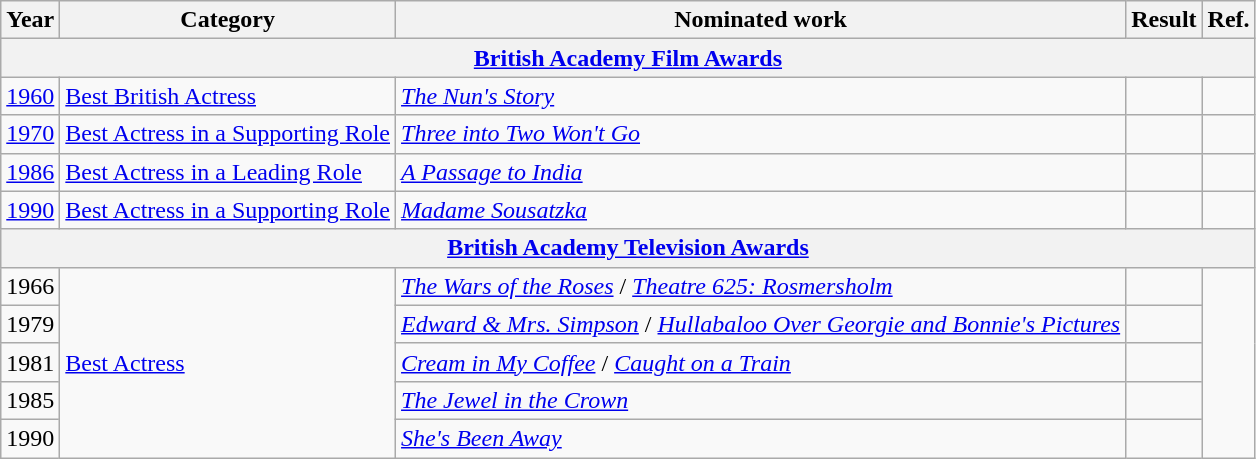<table class="wikitable">
<tr>
<th>Year</th>
<th>Category</th>
<th>Nominated work</th>
<th>Result</th>
<th>Ref.</th>
</tr>
<tr>
<th colspan="5"><a href='#'>British Academy Film Awards</a></th>
</tr>
<tr>
<td><a href='#'>1960</a></td>
<td><a href='#'>Best British Actress</a></td>
<td><a href='#'><em>The Nun's Story</em></a></td>
<td></td>
<td></td>
</tr>
<tr>
<td><a href='#'>1970</a></td>
<td><a href='#'>Best Actress in a Supporting Role</a></td>
<td><a href='#'><em>Three into Two Won't Go</em></a></td>
<td></td>
<td></td>
</tr>
<tr>
<td><a href='#'>1986</a></td>
<td><a href='#'>Best Actress in a Leading Role</a></td>
<td><a href='#'><em>A Passage to India</em></a></td>
<td></td>
<td></td>
</tr>
<tr>
<td><a href='#'>1990</a></td>
<td><a href='#'>Best Actress in a Supporting Role</a></td>
<td><a href='#'><em>Madame Sousatzka</em></a></td>
<td></td>
<td></td>
</tr>
<tr>
<th colspan="5"><a href='#'>British Academy Television Awards</a></th>
</tr>
<tr>
<td>1966</td>
<td rowspan="5"><a href='#'>Best Actress</a></td>
<td><a href='#'><em>The Wars of the Roses</em></a> / <a href='#'><em>Theatre 625: Rosmersholm</em></a></td>
<td></td>
<td rowspan="5"></td>
</tr>
<tr>
<td>1979</td>
<td><a href='#'><em>Edward & Mrs. Simpson</em></a> / <a href='#'><em>Hullabaloo Over Georgie and Bonnie's Pictures</em></a></td>
<td></td>
</tr>
<tr>
<td>1981</td>
<td><a href='#'><em>Cream in My Coffee</em></a> / <a href='#'><em>Caught on a Train</em></a></td>
<td></td>
</tr>
<tr>
<td>1985</td>
<td><a href='#'><em>The Jewel in the Crown</em></a></td>
<td></td>
</tr>
<tr>
<td>1990</td>
<td><a href='#'><em>She's Been Away</em></a></td>
<td></td>
</tr>
</table>
